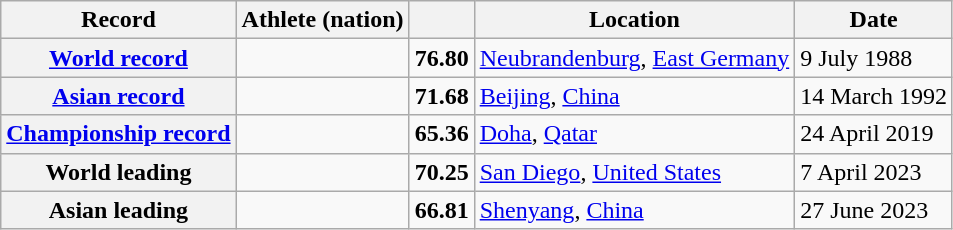<table class="wikitable">
<tr>
<th scope="col">Record</th>
<th scope="col">Athlete (nation)</th>
<th scope="col"></th>
<th scope="col">Location</th>
<th scope="col">Date</th>
</tr>
<tr>
<th scope="row"><a href='#'>World record</a></th>
<td></td>
<td align="center"><strong>76.80</strong></td>
<td><a href='#'>Neubrandenburg</a>, <a href='#'>East Germany</a></td>
<td>9 July 1988</td>
</tr>
<tr>
<th scope="row"><a href='#'>Asian record</a></th>
<td></td>
<td align="center"><strong>71.68</strong></td>
<td><a href='#'>Beijing</a>, <a href='#'>China</a></td>
<td>14 March 1992</td>
</tr>
<tr>
<th scope="row"><a href='#'>Championship record</a></th>
<td></td>
<td align="center"><strong>65.36</strong></td>
<td><a href='#'>Doha</a>, <a href='#'>Qatar</a></td>
<td>24 April 2019</td>
</tr>
<tr>
<th scope="row">World leading</th>
<td></td>
<td align="center"><strong>70.25</strong></td>
<td><a href='#'>San Diego</a>, <a href='#'>United States</a></td>
<td>7 April 2023</td>
</tr>
<tr>
<th scope="row">Asian leading</th>
<td></td>
<td align="center"><strong>66.81</strong></td>
<td><a href='#'>Shenyang</a>, <a href='#'>China</a></td>
<td>27 June 2023</td>
</tr>
</table>
